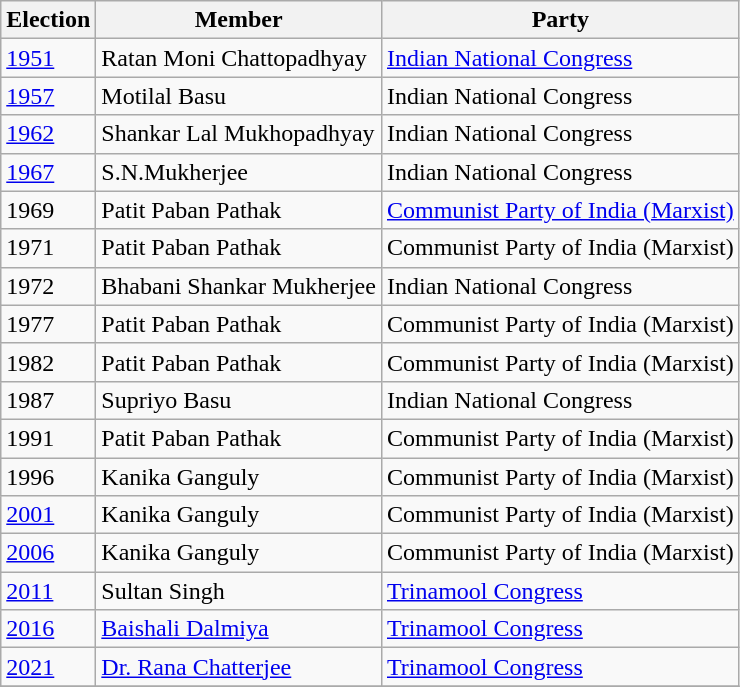<table class="wikitable sortable">
<tr>
<th>Election</th>
<th>Member</th>
<th colspan=2>Party</th>
</tr>
<tr>
<td><a href='#'>1951</a></td>
<td>Ratan Moni Chattopadhyay</td>
<td><a href='#'>Indian National Congress</a></td>
</tr>
<tr>
<td><a href='#'>1957</a></td>
<td>Motilal Basu</td>
<td>Indian National Congress</td>
</tr>
<tr>
<td><a href='#'>1962</a></td>
<td>Shankar Lal Mukhopadhyay</td>
<td>Indian National Congress</td>
</tr>
<tr>
<td><a href='#'>1967</a></td>
<td>S.N.Mukherjee</td>
<td>Indian National Congress</td>
</tr>
<tr>
<td>1969</td>
<td>Patit Paban Pathak</td>
<td><a href='#'>Communist Party of India (Marxist)</a></td>
</tr>
<tr>
<td>1971</td>
<td>Patit Paban Pathak</td>
<td>Communist Party of India (Marxist)</td>
</tr>
<tr>
<td>1972</td>
<td>Bhabani Shankar Mukherjee</td>
<td>Indian National Congress</td>
</tr>
<tr>
<td>1977</td>
<td>Patit Paban Pathak</td>
<td>Communist Party of India (Marxist)</td>
</tr>
<tr>
<td>1982</td>
<td>Patit Paban Pathak</td>
<td>Communist Party of India (Marxist)</td>
</tr>
<tr>
<td>1987</td>
<td>Supriyo Basu</td>
<td>Indian National Congress</td>
</tr>
<tr>
<td>1991</td>
<td>Patit Paban Pathak</td>
<td>Communist Party of India (Marxist)</td>
</tr>
<tr>
<td>1996</td>
<td>Kanika Ganguly</td>
<td>Communist Party of India (Marxist)</td>
</tr>
<tr>
<td><a href='#'>2001</a></td>
<td>Kanika Ganguly</td>
<td>Communist Party of India (Marxist)</td>
</tr>
<tr>
<td><a href='#'>2006</a></td>
<td>Kanika Ganguly</td>
<td>Communist Party of India (Marxist)</td>
</tr>
<tr>
<td><a href='#'>2011</a></td>
<td>Sultan Singh</td>
<td><a href='#'>Trinamool Congress</a></td>
</tr>
<tr>
<td><a href='#'>2016</a></td>
<td><a href='#'>Baishali Dalmiya</a></td>
<td><a href='#'>Trinamool Congress</a></td>
</tr>
<tr>
<td><a href='#'>2021</a></td>
<td><a href='#'>Dr. Rana Chatterjee</a></td>
<td><a href='#'>Trinamool Congress</a></td>
</tr>
<tr>
</tr>
</table>
